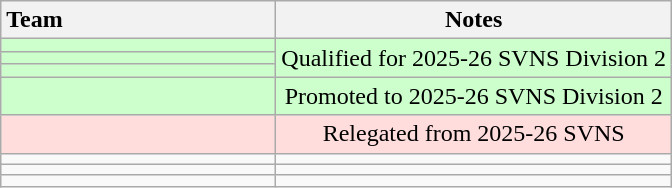<table class="wikitable" style="text-align:center; padding-bottom:0;">
<tr>
<th style="width:11em; text-align:left;">Team</th>
<th>Notes</th>
</tr>
<tr bgcolor=#cfc>
<td align=left></td>
<td rowspan="3">Qualified for 2025-26 SVNS Division 2</td>
</tr>
<tr bgcolor=#cfc>
<td align=left></td>
</tr>
<tr bgcolor=#cfc>
<td align=left></td>
</tr>
<tr bgcolor=#cfc>
<td align=left></td>
<td>Promoted to 2025-26 SVNS Division 2</td>
</tr>
<tr bgcolor=#fdd>
<td align=left></td>
<td>Relegated from 2025-26 SVNS</td>
</tr>
<tr>
<td align=left></td>
<td></td>
</tr>
<tr>
<td align=left></td>
<td></td>
</tr>
<tr>
<td align=left></td>
<td></td>
</tr>
</table>
